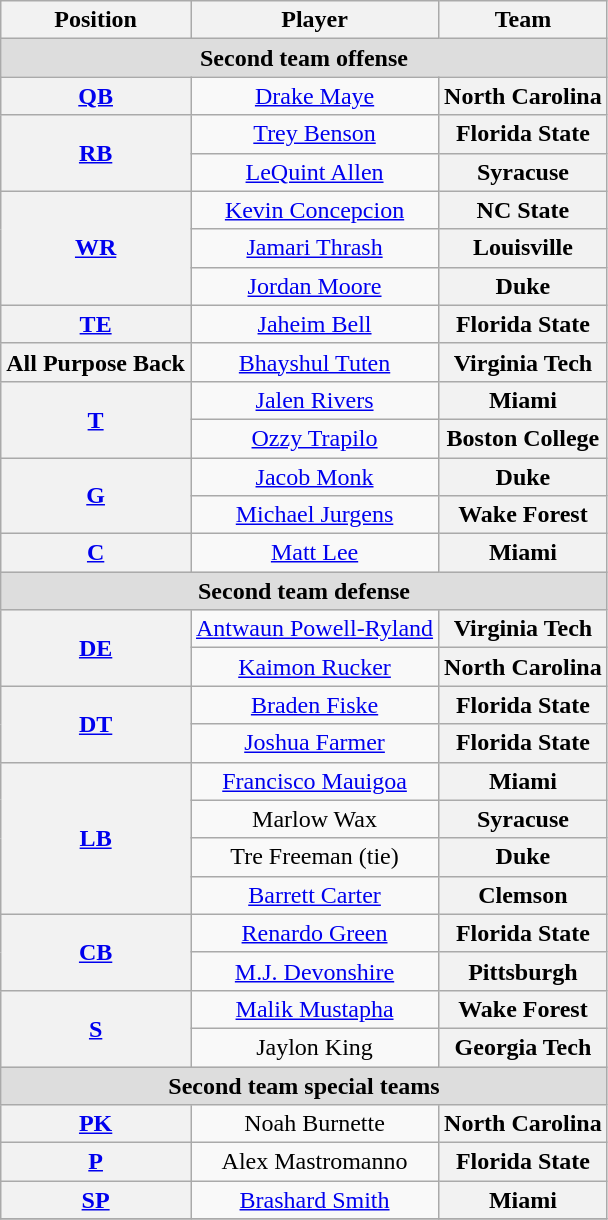<table class="wikitable">
<tr>
<th>Position</th>
<th>Player</th>
<th>Team</th>
</tr>
<tr>
<td colspan="4" style="text-align:center; background:#ddd;"><strong>Second team offense</strong></td>
</tr>
<tr style="text-align:center;">
<th rowspan="1"><a href='#'>QB</a></th>
<td><a href='#'>Drake Maye</a></td>
<th style=>North Carolina</th>
</tr>
<tr style="text-align:center;">
<th rowspan="2"><a href='#'>RB</a></th>
<td><a href='#'>Trey Benson</a></td>
<th style=>Florida State</th>
</tr>
<tr style="text-align:center;">
<td><a href='#'>LeQuint Allen</a></td>
<th style=>Syracuse</th>
</tr>
<tr style="text-align:center;">
<th rowspan="3"><a href='#'>WR</a></th>
<td><a href='#'>Kevin Concepcion</a></td>
<th style=>NC State</th>
</tr>
<tr style="text-align:center;">
<td><a href='#'>Jamari Thrash</a></td>
<th style=>Louisville</th>
</tr>
<tr style="text-align:center;">
<td><a href='#'>Jordan Moore</a></td>
<th style=>Duke</th>
</tr>
<tr style="text-align:center;">
<th rowspan="1"><a href='#'>TE</a></th>
<td><a href='#'>Jaheim Bell</a></td>
<th style=>Florida State</th>
</tr>
<tr style="text-align:center;">
<th rowspan="1">All Purpose Back</th>
<td><a href='#'>Bhayshul Tuten</a></td>
<th style=>Virginia Tech</th>
</tr>
<tr style="text-align:center;">
<th rowspan="2"><a href='#'>T</a></th>
<td><a href='#'>Jalen Rivers</a></td>
<th style=>Miami</th>
</tr>
<tr style="text-align:center;">
<td><a href='#'>Ozzy Trapilo</a></td>
<th style=>Boston College</th>
</tr>
<tr style="text-align:center;">
<th rowspan="2"><a href='#'>G</a></th>
<td><a href='#'>Jacob Monk</a></td>
<th style=>Duke</th>
</tr>
<tr style="text-align:center;">
<td><a href='#'>Michael Jurgens</a></td>
<th style=>Wake Forest</th>
</tr>
<tr style="text-align:center;">
<th rowspan="1"><a href='#'>C</a></th>
<td><a href='#'>Matt Lee</a></td>
<th style=>Miami</th>
</tr>
<tr style="text-align:center;">
<td colspan="4" style="text-align:center; background:#ddd;"><strong>Second team defense</strong></td>
</tr>
<tr style="text-align:center;">
<th rowspan="2"><a href='#'>DE</a></th>
<td><a href='#'>Antwaun Powell-Ryland</a></td>
<th style=>Virginia Tech</th>
</tr>
<tr style="text-align:center;">
<td><a href='#'>Kaimon Rucker</a></td>
<th style=>North Carolina</th>
</tr>
<tr style="text-align:center;">
<th rowspan="2"><a href='#'>DT</a></th>
<td><a href='#'>Braden Fiske</a></td>
<th style=>Florida State</th>
</tr>
<tr style="text-align:center;">
<td><a href='#'>Joshua Farmer</a></td>
<th style=>Florida State</th>
</tr>
<tr style="text-align:center;">
<th rowspan="4"><a href='#'>LB</a></th>
<td><a href='#'>Francisco Mauigoa</a></td>
<th style=>Miami</th>
</tr>
<tr style="text-align:center;">
<td>Marlow Wax</td>
<th style=>Syracuse</th>
</tr>
<tr style="text-align:center;">
<td>Tre Freeman (tie)</td>
<th style=>Duke</th>
</tr>
<tr style="text-align:center;">
<td><a href='#'>Barrett Carter</a></td>
<th style=>Clemson</th>
</tr>
<tr style="text-align:center;">
<th rowspan="2"><a href='#'>CB</a></th>
<td><a href='#'>Renardo Green</a></td>
<th style=>Florida State</th>
</tr>
<tr style="text-align:center;">
<td><a href='#'>M.J. Devonshire</a></td>
<th style=>Pittsburgh</th>
</tr>
<tr style="text-align:center;">
<th rowspan="2"><a href='#'>S</a></th>
<td><a href='#'>Malik Mustapha</a></td>
<th style=>Wake Forest</th>
</tr>
<tr style="text-align:center;">
<td>Jaylon King</td>
<th style=>Georgia Tech</th>
</tr>
<tr>
<td colspan="4" style="text-align:center; background:#ddd;"><strong>Second team special teams</strong></td>
</tr>
<tr style="text-align:center;">
<th rowspan="1"><a href='#'>PK</a></th>
<td>Noah Burnette</td>
<th style=>North Carolina</th>
</tr>
<tr style="text-align:center;">
<th rowspan="1"><a href='#'>P</a></th>
<td>Alex Mastromanno</td>
<th style=>Florida State</th>
</tr>
<tr style="text-align:center;">
<th rowspan="1"><a href='#'>SP</a></th>
<td><a href='#'>Brashard Smith</a></td>
<th style=>Miami</th>
</tr>
<tr>
</tr>
</table>
